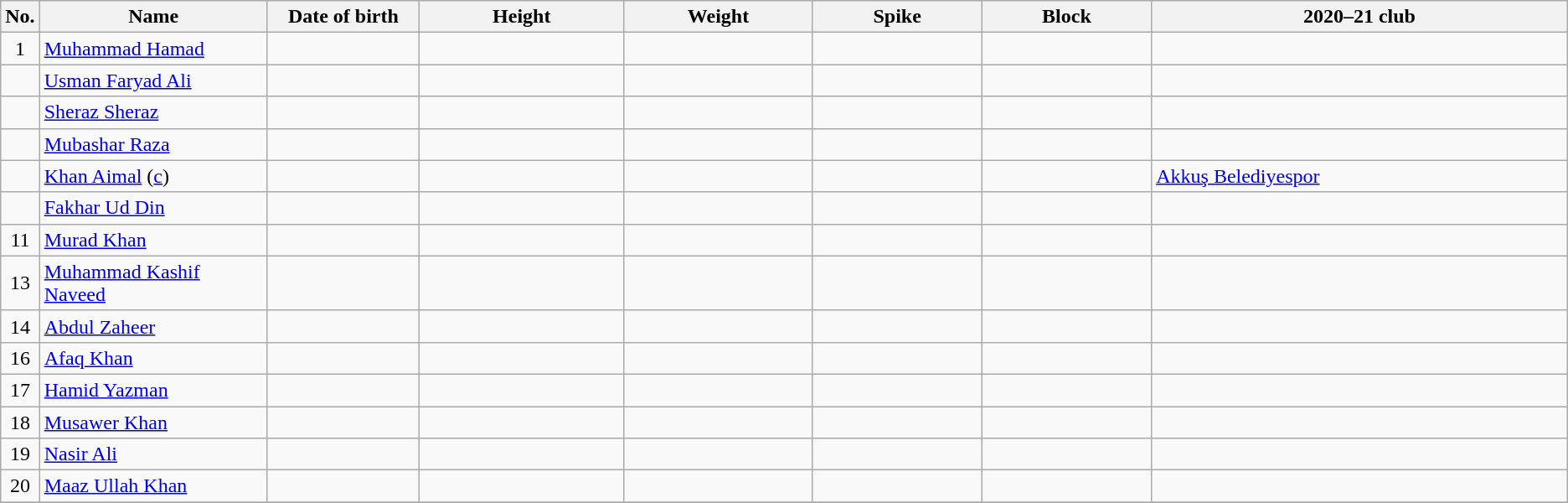<table class="wikitable sortable" style="text-align:center;">
<tr>
<th>No.</th>
<th style="width:12em">Name</th>
<th style="width:8em">Date of birth</th>
<th style="width:11em">Height</th>
<th style="width:10em">Weight</th>
<th style="width:9em">Spike</th>
<th style="width:9em">Block</th>
<th style="width:23em">2020–21 club</th>
</tr>
<tr>
<td>1</td>
<td align=left><a href='#'>Muhammad Hamad</a></td>
<td align=right></td>
<td></td>
<td></td>
<td></td>
<td></td>
<td></td>
</tr>
<tr>
<td></td>
<td align=left><a href='#'>Usman Faryad Ali</a></td>
<td align=right></td>
<td></td>
<td></td>
<td></td>
<td></td>
<td></td>
</tr>
<tr>
<td></td>
<td align=left><a href='#'>Sheraz Sheraz</a></td>
<td align=right></td>
<td></td>
<td></td>
<td></td>
<td></td>
<td></td>
</tr>
<tr>
<td></td>
<td align=left><a href='#'>Mubashar Raza</a></td>
<td align=right></td>
<td></td>
<td></td>
<td></td>
<td></td>
<td></td>
</tr>
<tr>
<td></td>
<td align=left><a href='#'>Khan Aimal</a> (<a href='#'>c</a>)</td>
<td align=right></td>
<td></td>
<td></td>
<td></td>
<td></td>
<td align=left> <a href='#'>Akkuş Belediyespor</a></td>
</tr>
<tr>
<td></td>
<td align=left><a href='#'>Fakhar Ud Din</a></td>
<td align=right></td>
<td></td>
<td></td>
<td></td>
<td></td>
<td></td>
</tr>
<tr>
<td>11</td>
<td align=left><a href='#'>Murad Khan</a></td>
<td align=right></td>
<td></td>
<td></td>
<td></td>
<td></td>
<td></td>
</tr>
<tr>
<td>13</td>
<td align=left><a href='#'>Muhammad Kashif Naveed</a></td>
<td align=right></td>
<td></td>
<td></td>
<td></td>
<td></td>
<td></td>
</tr>
<tr>
<td>14</td>
<td align=left><a href='#'>Abdul Zaheer</a></td>
<td align=right></td>
<td></td>
<td></td>
<td></td>
<td></td>
<td></td>
</tr>
<tr>
<td>16</td>
<td align=left><a href='#'>Afaq Khan</a></td>
<td align=right></td>
<td></td>
<td></td>
<td></td>
<td></td>
<td></td>
</tr>
<tr>
<td>17</td>
<td align=left><a href='#'>Hamid Yazman</a></td>
<td align=right></td>
<td></td>
<td></td>
<td></td>
<td></td>
<td></td>
</tr>
<tr>
<td>18</td>
<td align=left><a href='#'>Musawer Khan</a></td>
<td></td>
<td></td>
<td></td>
<td></td>
<td></td>
<td></td>
</tr>
<tr>
<td>19</td>
<td align=left><a href='#'>Nasir Ali</a></td>
<td align=right></td>
<td></td>
<td></td>
<td></td>
<td></td>
<td></td>
</tr>
<tr>
<td>20</td>
<td align=left><a href='#'>Maaz Ullah Khan</a></td>
<td></td>
<td></td>
<td></td>
<td></td>
<td></td>
<td></td>
</tr>
<tr>
</tr>
</table>
